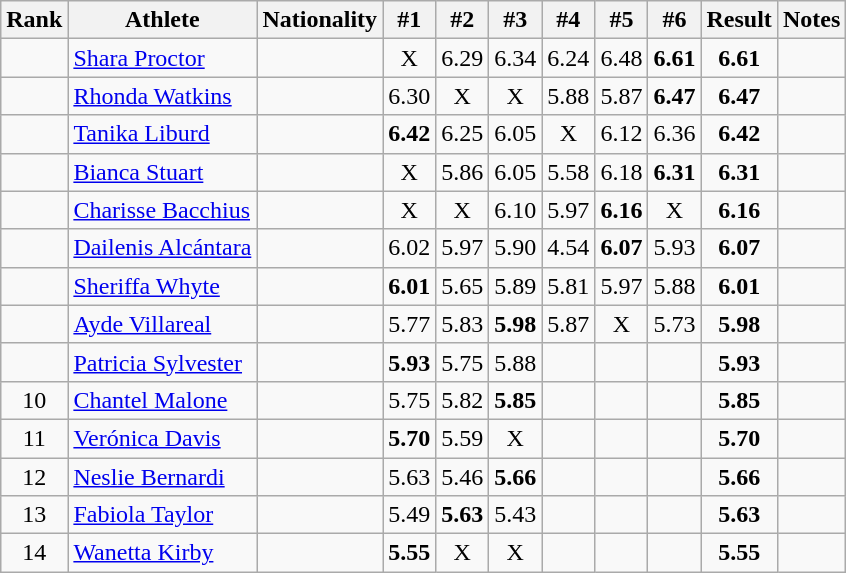<table class="wikitable sortable" style="text-align:center">
<tr>
<th>Rank</th>
<th>Athlete</th>
<th>Nationality</th>
<th>#1</th>
<th>#2</th>
<th>#3</th>
<th>#4</th>
<th>#5</th>
<th>#6</th>
<th>Result</th>
<th>Notes</th>
</tr>
<tr>
<td></td>
<td align=left><a href='#'>Shara Proctor</a></td>
<td align=left></td>
<td>X</td>
<td>6.29</td>
<td>6.34</td>
<td>6.24</td>
<td>6.48</td>
<td><strong>6.61</strong></td>
<td><strong>6.61</strong></td>
<td></td>
</tr>
<tr>
<td></td>
<td align=left><a href='#'>Rhonda Watkins</a></td>
<td align=left></td>
<td>6.30</td>
<td>X</td>
<td>X</td>
<td>5.88</td>
<td>5.87</td>
<td><strong>6.47</strong></td>
<td><strong>6.47</strong></td>
<td></td>
</tr>
<tr>
<td></td>
<td align=left><a href='#'>Tanika Liburd</a></td>
<td align=left></td>
<td><strong>6.42</strong></td>
<td>6.25</td>
<td>6.05</td>
<td>X</td>
<td>6.12</td>
<td>6.36</td>
<td><strong>6.42</strong></td>
<td></td>
</tr>
<tr>
<td></td>
<td align=left><a href='#'>Bianca Stuart</a></td>
<td align=left></td>
<td>X</td>
<td>5.86</td>
<td>6.05</td>
<td>5.58</td>
<td>6.18</td>
<td><strong>6.31</strong></td>
<td><strong>6.31</strong></td>
<td></td>
</tr>
<tr>
<td></td>
<td align=left><a href='#'>Charisse Bacchius</a></td>
<td align=left></td>
<td>X</td>
<td>X</td>
<td>6.10</td>
<td>5.97</td>
<td><strong>6.16</strong></td>
<td>X</td>
<td><strong>6.16</strong></td>
<td></td>
</tr>
<tr>
<td></td>
<td align=left><a href='#'>Dailenis Alcántara</a></td>
<td align=left></td>
<td>6.02</td>
<td>5.97</td>
<td>5.90</td>
<td>4.54</td>
<td><strong>6.07</strong></td>
<td>5.93</td>
<td><strong>6.07</strong></td>
<td></td>
</tr>
<tr>
<td></td>
<td align=left><a href='#'>Sheriffa Whyte</a></td>
<td align=left></td>
<td><strong>6.01</strong></td>
<td>5.65</td>
<td>5.89</td>
<td>5.81</td>
<td>5.97</td>
<td>5.88</td>
<td><strong>6.01</strong></td>
<td></td>
</tr>
<tr>
<td></td>
<td align=left><a href='#'>Ayde Villareal</a></td>
<td align=left></td>
<td>5.77</td>
<td>5.83</td>
<td><strong>5.98</strong></td>
<td>5.87</td>
<td>X</td>
<td>5.73</td>
<td><strong>5.98</strong></td>
<td></td>
</tr>
<tr>
<td></td>
<td align=left><a href='#'>Patricia Sylvester</a></td>
<td align=left></td>
<td><strong>5.93</strong></td>
<td>5.75</td>
<td>5.88</td>
<td></td>
<td></td>
<td></td>
<td><strong>5.93</strong></td>
<td></td>
</tr>
<tr>
<td>10</td>
<td align=left><a href='#'>Chantel Malone</a></td>
<td align=left></td>
<td>5.75</td>
<td>5.82</td>
<td><strong>5.85</strong></td>
<td></td>
<td></td>
<td></td>
<td><strong>5.85</strong></td>
<td></td>
</tr>
<tr>
<td>11</td>
<td align=left><a href='#'>Verónica Davis</a></td>
<td align=left></td>
<td><strong>5.70</strong></td>
<td>5.59</td>
<td>X</td>
<td></td>
<td></td>
<td></td>
<td><strong>5.70</strong></td>
<td></td>
</tr>
<tr>
<td>12</td>
<td align=left><a href='#'>Neslie Bernardi</a></td>
<td align=left></td>
<td>5.63</td>
<td>5.46</td>
<td><strong>5.66</strong></td>
<td></td>
<td></td>
<td></td>
<td><strong>5.66</strong></td>
<td></td>
</tr>
<tr>
<td>13</td>
<td align=left><a href='#'>Fabiola Taylor</a></td>
<td align=left></td>
<td>5.49</td>
<td><strong>5.63</strong></td>
<td>5.43</td>
<td></td>
<td></td>
<td></td>
<td><strong>5.63</strong></td>
<td></td>
</tr>
<tr>
<td>14</td>
<td align=left><a href='#'>Wanetta Kirby</a></td>
<td align=left></td>
<td><strong>5.55</strong></td>
<td>X</td>
<td>X</td>
<td></td>
<td></td>
<td></td>
<td><strong>5.55</strong></td>
<td></td>
</tr>
</table>
